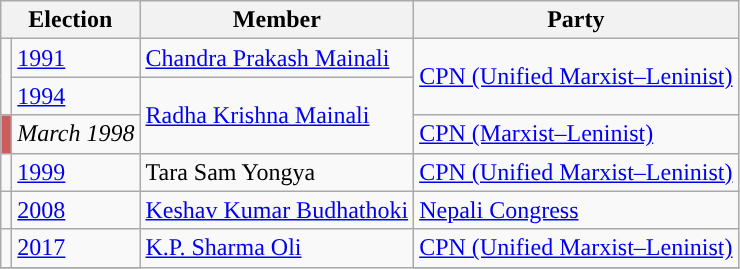<table class="wikitable">
<tr>
<th colspan="2">Election</th>
<th>Member</th>
<th>Party</th>
</tr>
<tr>
<td rowspan="2" style="background-color:"></td>
<td><a href='#'>1991</a></td>
<td><a href='#'>Chandra Prakash Mainali</a></td>
<td rowspan="2"><a href='#'>CPN (Unified Marxist–Leninist)</a></td>
</tr>
<tr>
<td><a href='#'>1994</a></td>
<td rowspan="2"><a href='#'>Radha Krishna Mainali</a></td>
</tr>
<tr>
<td style="background-color:indianred"></td>
<td><em>March 1998</em></td>
<td><a href='#'>CPN (Marxist–Leninist)</a></td>
</tr>
<tr>
<td style="background-color:"></td>
<td><a href='#'>1999</a></td>
<td>Tara Sam Yongya</td>
<td><a href='#'>CPN (Unified Marxist–Leninist)</a></td>
</tr>
<tr>
<td style="background-color:"></td>
<td><a href='#'>2008</a></td>
<td><a href='#'>Keshav Kumar Budhathoki</a></td>
<td><a href='#'>Nepali Congress</a></td>
</tr>
<tr>
<td style="background-color:"></td>
<td><a href='#'>2017</a></td>
<td rowspan="3"><a href='#'>K.P. Sharma Oli</a></td>
<td><a href='#'>CPN (Unified Marxist–Leninist)</a></td>
</tr>
<tr>
</tr>
</table>
